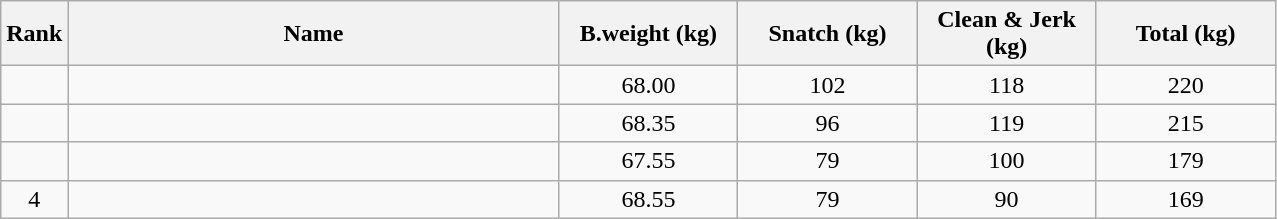<table class="wikitable" style="text-align:center;">
<tr>
<th>Rank</th>
<th style="width:20em;">Name</th>
<th style="width:7em;">B.weight (kg)</th>
<th style="width:7em;">Snatch (kg)</th>
<th style="width:7em;">Clean & Jerk (kg)</th>
<th style="width:7em;">Total (kg)</th>
</tr>
<tr>
<td></td>
<td align=left></td>
<td>68.00</td>
<td>102</td>
<td>118</td>
<td>220</td>
</tr>
<tr>
<td></td>
<td align=left></td>
<td>68.35</td>
<td>96</td>
<td>119</td>
<td>215</td>
</tr>
<tr>
<td></td>
<td align=left></td>
<td>67.55</td>
<td>79</td>
<td>100</td>
<td>179</td>
</tr>
<tr>
<td>4</td>
<td align=left></td>
<td>68.55</td>
<td>79</td>
<td>90</td>
<td>169</td>
</tr>
</table>
